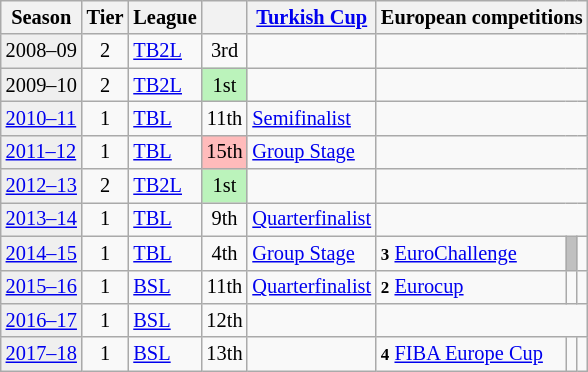<table class="wikitable" style="font-size:85%">
<tr>
<th>Season</th>
<th>Tier</th>
<th>League</th>
<th></th>
<th><a href='#'>Turkish Cup</a></th>
<th colspan=3>European competitions</th>
</tr>
<tr>
<td style="background:#efefef;">2008–09</td>
<td align="center">2</td>
<td><a href='#'>TB2L</a></td>
<td align="center">3rd</td>
<td></td>
<td colspan=3></td>
</tr>
<tr>
<td style="background:#efefef;">2009–10</td>
<td align="center">2</td>
<td><a href='#'>TB2L</a></td>
<td style="background:#BBF3BB" align="center">1st</td>
<td></td>
<td colspan=3></td>
</tr>
<tr>
<td style="background:#efefef;"><a href='#'>2010–11</a></td>
<td align="center">1</td>
<td><a href='#'>TBL</a></td>
<td align="center">11th</td>
<td><a href='#'>Semifinalist</a></td>
<td colspan=3></td>
</tr>
<tr>
<td style="background:#efefef;"><a href='#'>2011–12</a></td>
<td align="center">1</td>
<td><a href='#'>TBL</a></td>
<td align="center" bgcolor=#FFBBBB>15th</td>
<td><a href='#'>Group Stage</a></td>
<td colspan=3></td>
</tr>
<tr>
<td style="background:#efefef;"><a href='#'>2012–13</a></td>
<td align="center">2</td>
<td><a href='#'>TB2L</a></td>
<td style="background:#BBF3BB" align="center">1st</td>
<td></td>
<td colspan=3></td>
</tr>
<tr>
<td style="background:#efefef;"><a href='#'>2013–14</a></td>
<td align="center">1</td>
<td><a href='#'>TBL</a></td>
<td align="center">9th</td>
<td><a href='#'>Quarterfinalist</a></td>
<td colspan=3></td>
</tr>
<tr>
<td style="background:#efefef;"><a href='#'>2014–15</a></td>
<td align="center">1</td>
<td><a href='#'>TBL</a></td>
<td align="center">4th</td>
<td><a href='#'>Group Stage</a></td>
<td><small><strong>3</strong></small> <a href='#'>EuroChallenge</a></td>
<td bgcolor=silver></td>
<td></td>
</tr>
<tr>
<td style="background:#efefef;"><a href='#'>2015–16</a></td>
<td align="center">1</td>
<td><a href='#'>BSL</a></td>
<td align="center">11th</td>
<td><a href='#'>Quarterfinalist</a></td>
<td><small><strong>2</strong></small> <a href='#'>Eurocup</a></td>
<td></td>
<td></td>
</tr>
<tr>
<td style="background:#efefef;"><a href='#'>2016–17</a></td>
<td align="center">1</td>
<td><a href='#'>BSL</a></td>
<td align="center">12th</td>
<td></td>
<td colspan=3></td>
</tr>
<tr>
<td style="background:#efefef;"><a href='#'>2017–18</a></td>
<td align="center">1</td>
<td><a href='#'>BSL</a></td>
<td align="center">13th</td>
<td></td>
<td><small><strong>4</strong></small> <a href='#'>FIBA Europe Cup</a></td>
<td></td>
<td></td>
</tr>
</table>
